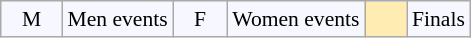<table class="wikitable centre"  style="background:#f7f8ff; font-size:90%; border:1px solid #999;">
<tr>
<td>   M   </td>
<td>Men events</td>
<td>   F   </td>
<td>Women events</td>
<td style="background:#ffecb2;">      </td>
<td>Finals</td>
</tr>
</table>
